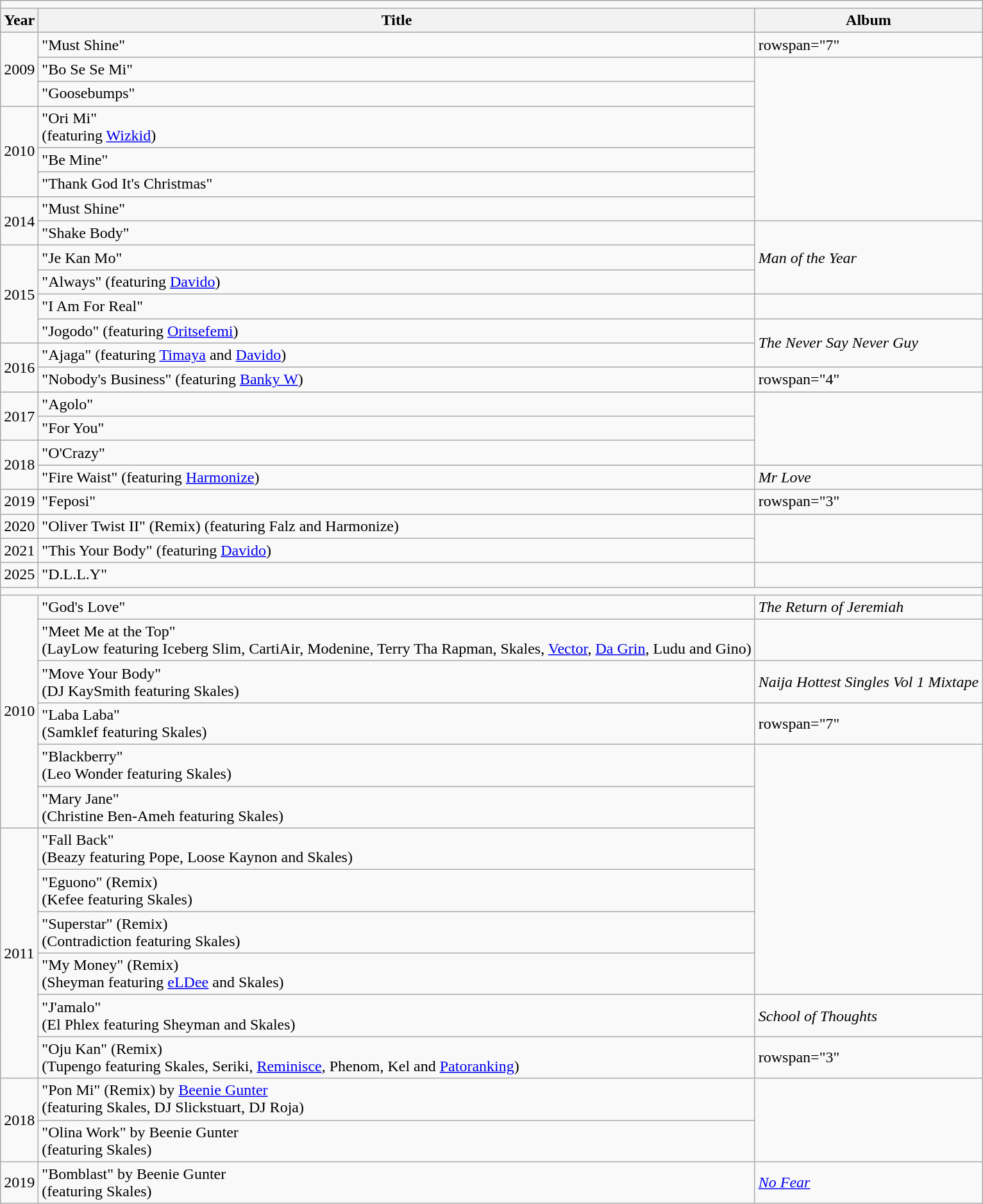<table class="wikitable sortable">
<tr>
<td colspan="3" style="font-size:110%"></td>
</tr>
<tr>
<th>Year</th>
<th>Title</th>
<th>Album</th>
</tr>
<tr>
<td rowspan="3">2009</td>
<td>"Must Shine"</td>
<td>rowspan="7" </td>
</tr>
<tr>
<td>"Bo Se Se Mi"</td>
</tr>
<tr>
<td>"Goosebumps"</td>
</tr>
<tr>
<td rowspan="3">2010</td>
<td>"Ori Mi"  <br><span>(featuring <a href='#'>Wizkid</a>)</span></td>
</tr>
<tr>
<td>"Be Mine"</td>
</tr>
<tr>
<td>"Thank God It's Christmas"</td>
</tr>
<tr>
<td rowspan="2">2014</td>
<td>"Must Shine"</td>
</tr>
<tr>
<td>"Shake Body"</td>
<td rowspan="3"><em>Man of the Year</em></td>
</tr>
<tr>
<td rowspan="4">2015</td>
<td>"Je Kan Mo" </td>
</tr>
<tr>
<td>"Always" <span>(featuring <a href='#'>Davido</a>)</span></td>
</tr>
<tr>
<td>"I Am For Real"</td>
<td></td>
</tr>
<tr>
<td>"Jogodo" <span>(featuring <a href='#'>Oritsefemi</a>)</span></td>
<td rowspan="2"><em>The Never Say Never Guy</em></td>
</tr>
<tr>
<td rowspan="2">2016</td>
<td>"Ajaga" <span>(featuring <a href='#'>Timaya</a> and <a href='#'>Davido</a>)</span></td>
</tr>
<tr>
<td>"Nobody's Business" <span>(featuring <a href='#'>Banky W</a>)</span></td>
<td>rowspan="4" </td>
</tr>
<tr>
<td rowspan="2">2017</td>
<td>"Agolo"</td>
</tr>
<tr>
<td>"For You"</td>
</tr>
<tr>
<td rowspan="2">2018</td>
<td>"O'Crazy"</td>
</tr>
<tr>
<td>"Fire Waist" <span>(featuring <a href='#'>Harmonize</a>)</span></td>
<td><em>Mr Love</em></td>
</tr>
<tr>
<td>2019</td>
<td>"Feposi"</td>
<td>rowspan="3" </td>
</tr>
<tr>
<td>2020</td>
<td>"Oliver Twist II" (Remix) <span>(featuring Falz and Harmonize)</span></td>
</tr>
<tr>
<td>2021</td>
<td>"This Your Body" <span>(featuring <a href='#'>Davido</a>)</span></td>
</tr>
<tr>
<td>2025</td>
<td>"D.L.L.Y"</td>
<td></td>
</tr>
<tr>
<td colspan="3" style="font-size:110%"></td>
</tr>
<tr>
<td rowspan="6">2010</td>
<td>"God's Love"</td>
<td><em>The Return of Jeremiah</em></td>
</tr>
<tr>
<td>"Meet Me at the Top" <br><span>(LayLow featuring Iceberg Slim, CartiAir, Modenine, Terry Tha Rapman, Skales, <a href='#'>Vector</a>, <a href='#'>Da Grin</a>, Ludu and Gino)</span></td>
<td></td>
</tr>
<tr>
<td>"Move Your Body" <br><span>(DJ KaySmith featuring Skales)</span></td>
<td><em>Naija Hottest Singles Vol 1 Mixtape</em></td>
</tr>
<tr>
<td>"Laba Laba" <br><span>(Samklef featuring Skales)</span></td>
<td>rowspan="7" </td>
</tr>
<tr>
<td>"Blackberry" <br><span>(Leo Wonder featuring Skales)</span></td>
</tr>
<tr>
<td>"Mary Jane" <br><span>(Christine Ben-Ameh featuring Skales)</span></td>
</tr>
<tr>
<td rowspan="6">2011</td>
<td>"Fall Back" <br><span>(Beazy featuring Pope, Loose Kaynon and Skales)</span></td>
</tr>
<tr>
<td>"Eguono" (Remix) <br><span>(Kefee featuring Skales)</span></td>
</tr>
<tr>
<td>"Superstar" (Remix) <br><span>(Contradiction featuring Skales)</span></td>
</tr>
<tr>
<td>"My Money" (Remix) <br><span>(Sheyman featuring <a href='#'>eLDee</a> and Skales)</span></td>
</tr>
<tr>
<td>"J'amalo" <br><span>(El Phlex featuring Sheyman and Skales)</span></td>
<td><em>School of Thoughts</em></td>
</tr>
<tr>
<td>"Oju Kan" (Remix) <br><span>(Tupengo featuring Skales, Seriki, <a href='#'>Reminisce</a>, Phenom, Kel and <a href='#'>Patoranking</a>)</span></td>
<td>rowspan="3" </td>
</tr>
<tr>
<td rowspan="2">2018</td>
<td>"Pon Mi" (Remix) by <a href='#'>Beenie Gunter</a> <br><span>(featuring Skales, DJ Slickstuart, DJ Roja)</span></td>
</tr>
<tr>
<td>"Olina Work" by Beenie Gunter <br><span>(featuring Skales)</span></td>
</tr>
<tr>
<td>2019</td>
<td>"Bomblast" by Beenie Gunter <br><span>(featuring Skales)</span></td>
<td><em><a href='#'>No Fear</a></em></td>
</tr>
</table>
